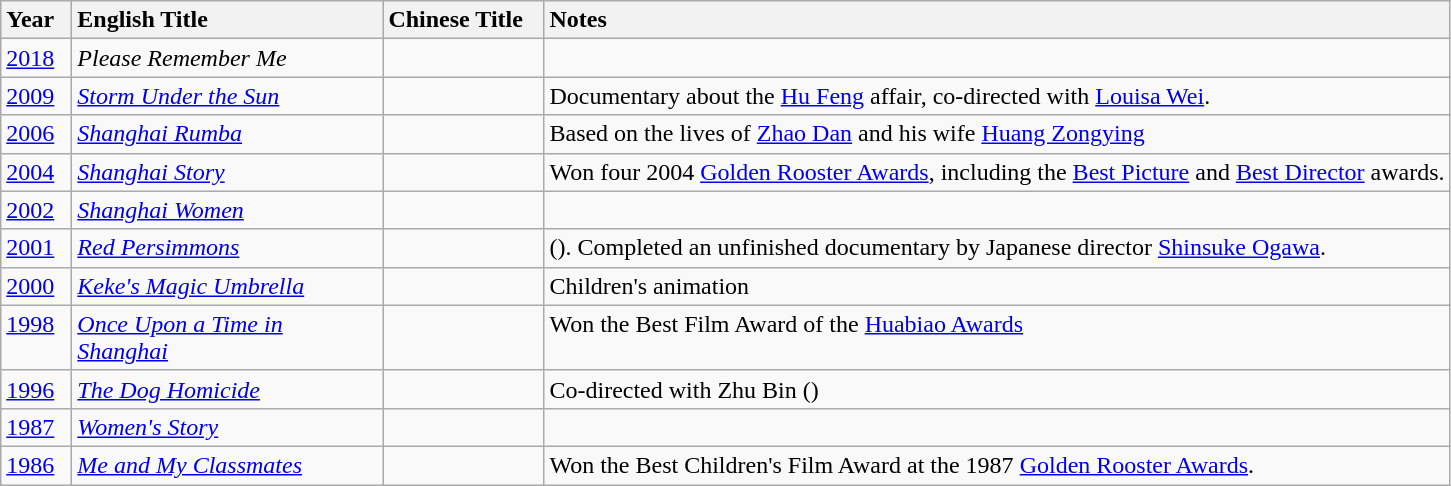<table class="wikitable">
<tr>
<th style="vertical-align:top; text-align:left; width:40px;">Year</th>
<th style="vertical-align:top; text-align:left; width:200px;">English Title</th>
<th style="vertical-align:top; text-align:left; width:100px;">Chinese Title</th>
<th style="text-align:left; vertical-align:top;">Notes</th>
</tr>
<tr>
<td style="text-align:left; vertical-align:top;"><a href='#'>2018</a></td>
<td style="text-align:left; vertical-align:top;"><em>Please Remember Me</em></td>
<td style="text-align:left; vertical-align:top;"></td>
<td style="text-align:left; vertical-align:top;"></td>
</tr>
<tr>
<td style="text-align:left; vertical-align:top;"><a href='#'>2009</a></td>
<td style="text-align:left; vertical-align:top;"><em><a href='#'>Storm Under the Sun</a></em></td>
<td style="text-align:left; vertical-align:top;"></td>
<td style="text-align:left; vertical-align:top;">Documentary about the <a href='#'>Hu Feng</a> affair, co-directed with <a href='#'>Louisa Wei</a>.</td>
</tr>
<tr>
<td style="text-align:left; vertical-align:top;"><a href='#'>2006</a></td>
<td style="text-align:left; vertical-align:top;"><em><a href='#'>Shanghai Rumba</a></em></td>
<td style="text-align:left; vertical-align:top;"></td>
<td style="text-align:left; vertical-align:top;">Based on the lives of <a href='#'>Zhao Dan</a> and his wife <a href='#'>Huang Zongying</a></td>
</tr>
<tr>
<td style="text-align:left; vertical-align:top;"><a href='#'>2004</a></td>
<td style="text-align:left; vertical-align:top;"><em><a href='#'>Shanghai Story</a></em></td>
<td style="text-align:left; vertical-align:top;"></td>
<td style="text-align:left; vertical-align:top;">Won four 2004 <a href='#'>Golden Rooster Awards</a>, including the <a href='#'>Best Picture</a> and <a href='#'>Best Director</a> awards.</td>
</tr>
<tr>
<td style="text-align:left; vertical-align:top;"><a href='#'>2002</a></td>
<td style="text-align:left; vertical-align:top;"><em><a href='#'>Shanghai Women</a></em></td>
<td style="text-align:left; vertical-align:top;"></td>
<td style="text-align:left; vertical-align:top;"></td>
</tr>
<tr>
<td style="text-align:left; vertical-align:top;"><a href='#'>2001</a></td>
<td style="text-align:left; vertical-align:top;"><em><a href='#'>Red Persimmons</a></em></td>
<td style="text-align:left; vertical-align:top;"></td>
<td style="text-align:left; vertical-align:top;"> (). Completed an unfinished documentary by Japanese director <a href='#'>Shinsuke Ogawa</a>.</td>
</tr>
<tr>
<td style="text-align:left; vertical-align:top;"><a href='#'>2000</a></td>
<td style="text-align:left; vertical-align:top;"><em><a href='#'>Keke's Magic Umbrella</a></em></td>
<td style="text-align:left; vertical-align:top;"></td>
<td style="text-align:left; vertical-align:top;">Children's animation</td>
</tr>
<tr>
<td style="text-align:left; vertical-align:top;"><a href='#'>1998</a></td>
<td style="text-align:left; vertical-align:top;"><em><a href='#'>Once Upon a Time in Shanghai</a></em></td>
<td style="text-align:left; vertical-align:top;"></td>
<td style="text-align:left; vertical-align:top;">Won the Best Film Award of the <a href='#'>Huabiao Awards</a></td>
</tr>
<tr>
<td style="text-align:left; vertical-align:top;"><a href='#'>1996</a></td>
<td style="text-align:left; vertical-align:top;"><em><a href='#'>The Dog Homicide</a></em></td>
<td style="text-align:left; vertical-align:top;"></td>
<td style="text-align:left; vertical-align:top;">Co-directed with Zhu Bin ()</td>
</tr>
<tr>
<td style="text-align:left; vertical-align:top;"><a href='#'>1987</a></td>
<td style="text-align:left; vertical-align:top;"><em><a href='#'>Women's Story</a></em></td>
<td style="text-align:left; vertical-align:top;"></td>
<td style="text-align:left; vertical-align:top;"></td>
</tr>
<tr>
<td style="text-align:left; vertical-align:top;"><a href='#'>1986</a></td>
<td style="text-align:left; vertical-align:top;"><em><a href='#'>Me and My Classmates</a></em></td>
<td style="text-align:left; vertical-align:top;"></td>
<td style="text-align:left; vertical-align:top;">Won the Best Children's Film Award at the 1987 <a href='#'>Golden Rooster Awards</a>.</td>
</tr>
</table>
